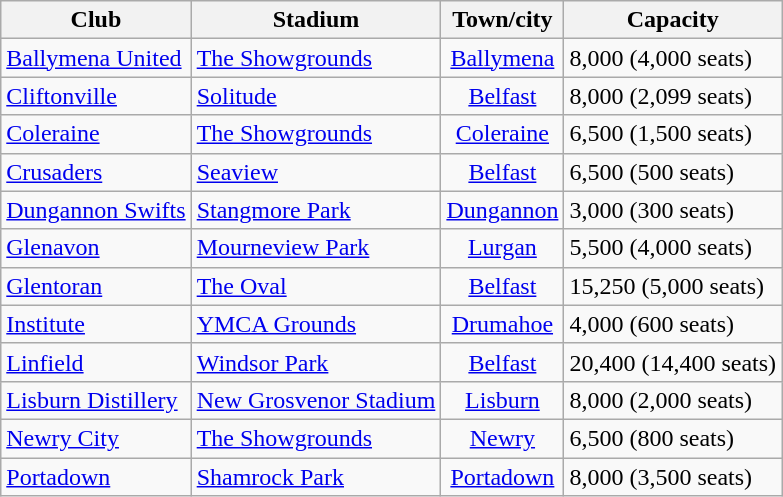<table class="wikitable sortable">
<tr>
<th>Club</th>
<th>Stadium</th>
<th>Town/city</th>
<th>Capacity</th>
</tr>
<tr>
<td><a href='#'>Ballymena United</a></td>
<td><a href='#'>The Showgrounds</a></td>
<td style="text-align:center;"><a href='#'>Ballymena</a></td>
<td>8,000 (4,000 seats)</td>
</tr>
<tr>
<td><a href='#'>Cliftonville</a></td>
<td><a href='#'>Solitude</a></td>
<td style="text-align:center;"><a href='#'>Belfast</a></td>
<td>8,000 (2,099 seats)</td>
</tr>
<tr>
<td><a href='#'>Coleraine</a></td>
<td><a href='#'>The Showgrounds</a></td>
<td style="text-align:center;"><a href='#'>Coleraine</a></td>
<td>6,500 (1,500 seats)</td>
</tr>
<tr>
<td><a href='#'>Crusaders</a></td>
<td><a href='#'>Seaview</a></td>
<td style="text-align:center;"><a href='#'>Belfast</a></td>
<td>6,500 (500 seats)</td>
</tr>
<tr>
<td><a href='#'>Dungannon Swifts</a></td>
<td><a href='#'>Stangmore Park</a></td>
<td style="text-align:center;"><a href='#'>Dungannon</a></td>
<td>3,000 (300 seats)</td>
</tr>
<tr>
<td><a href='#'>Glenavon</a></td>
<td><a href='#'>Mourneview Park</a></td>
<td style="text-align:center;"><a href='#'>Lurgan</a></td>
<td>5,500 (4,000 seats)</td>
</tr>
<tr>
<td><a href='#'>Glentoran</a></td>
<td><a href='#'>The Oval</a></td>
<td style="text-align:center;"><a href='#'>Belfast</a></td>
<td>15,250 (5,000 seats)</td>
</tr>
<tr>
<td><a href='#'>Institute</a></td>
<td><a href='#'>YMCA Grounds</a></td>
<td style="text-align:center;"><a href='#'>Drumahoe</a></td>
<td>4,000 (600 seats)</td>
</tr>
<tr>
<td><a href='#'>Linfield</a></td>
<td><a href='#'>Windsor Park</a></td>
<td style="text-align:center;"><a href='#'>Belfast</a></td>
<td>20,400 (14,400 seats)</td>
</tr>
<tr>
<td><a href='#'>Lisburn Distillery</a></td>
<td><a href='#'>New Grosvenor Stadium</a></td>
<td style="text-align:center;"><a href='#'>Lisburn</a></td>
<td>8,000 (2,000 seats)</td>
</tr>
<tr>
<td><a href='#'>Newry City</a></td>
<td><a href='#'>The Showgrounds</a></td>
<td style="text-align:center;"><a href='#'>Newry</a></td>
<td>6,500 (800 seats)</td>
</tr>
<tr>
<td><a href='#'>Portadown</a></td>
<td><a href='#'>Shamrock Park</a></td>
<td style="text-align:center;"><a href='#'>Portadown</a></td>
<td>8,000 (3,500 seats)</td>
</tr>
</table>
